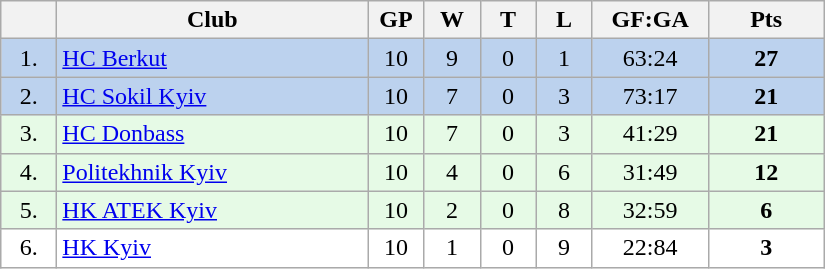<table class="wikitable">
<tr>
<th width="30"></th>
<th width="200">Club</th>
<th width="30">GP</th>
<th width="30">W</th>
<th width="30">T</th>
<th width="30">L</th>
<th width="70">GF:GA</th>
<th width="70">Pts</th>
</tr>
<tr bgcolor="#BCD2EE" align="center">
<td>1.</td>
<td align="left"><a href='#'>HC Berkut</a></td>
<td>10</td>
<td>9</td>
<td>0</td>
<td>1</td>
<td>63:24</td>
<td><strong>27</strong></td>
</tr>
<tr bgcolor="#BCD2EE" align="center">
<td>2.</td>
<td align="left"><a href='#'>HC Sokil Kyiv</a></td>
<td>10</td>
<td>7</td>
<td>0</td>
<td>3</td>
<td>73:17</td>
<td><strong>21</strong></td>
</tr>
<tr bgcolor="#e6fae6" align="center">
<td>3.</td>
<td align="left"><a href='#'>HC Donbass</a></td>
<td>10</td>
<td>7</td>
<td>0</td>
<td>3</td>
<td>41:29</td>
<td><strong>21</strong></td>
</tr>
<tr bgcolor="#e6fae6" align="center">
<td>4.</td>
<td align="left"><a href='#'>Politekhnik Kyiv</a></td>
<td>10</td>
<td>4</td>
<td>0</td>
<td>6</td>
<td>31:49</td>
<td><strong>12</strong></td>
</tr>
<tr bgcolor="#e6fae6" align="center">
<td>5.</td>
<td align="left"><a href='#'>HK ATEK Kyiv</a></td>
<td>10</td>
<td>2</td>
<td>0</td>
<td>8</td>
<td>32:59</td>
<td><strong>6</strong></td>
</tr>
<tr bgcolor="#FFFFFF" align="center">
<td>6.</td>
<td align="left"><a href='#'>HK Kyiv</a></td>
<td>10</td>
<td>1</td>
<td>0</td>
<td>9</td>
<td>22:84</td>
<td><strong>3</strong></td>
</tr>
</table>
